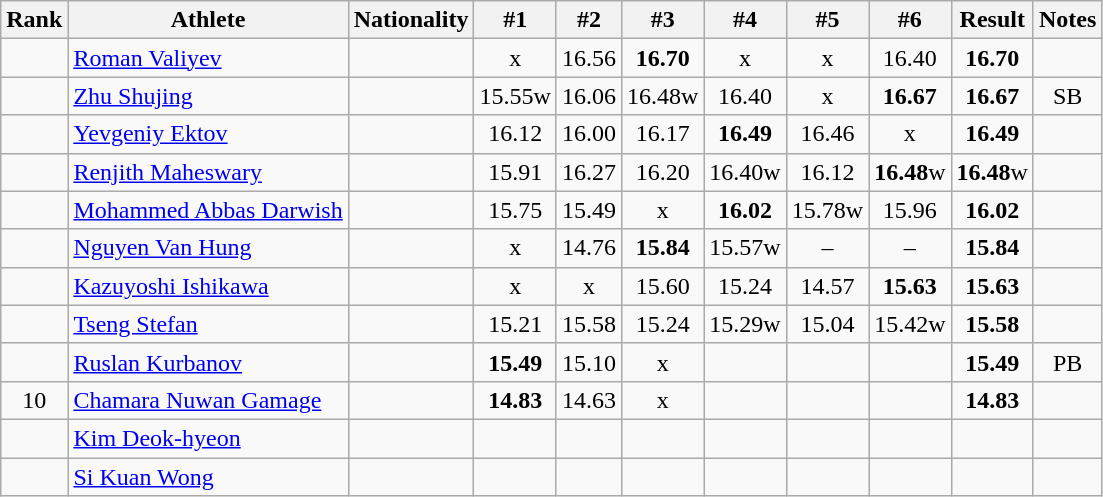<table class="wikitable sortable" style="text-align:center">
<tr>
<th>Rank</th>
<th>Athlete</th>
<th>Nationality</th>
<th>#1</th>
<th>#2</th>
<th>#3</th>
<th>#4</th>
<th>#5</th>
<th>#6</th>
<th>Result</th>
<th>Notes</th>
</tr>
<tr>
<td></td>
<td align="left"><a href='#'>Roman Valiyev</a></td>
<td align=left></td>
<td>x</td>
<td>16.56</td>
<td><strong>16.70</strong></td>
<td>x</td>
<td>x</td>
<td>16.40</td>
<td><strong>16.70</strong></td>
<td></td>
</tr>
<tr>
<td></td>
<td align="left"><a href='#'>Zhu Shujing</a></td>
<td align=left></td>
<td>15.55w</td>
<td>16.06</td>
<td>16.48w</td>
<td>16.40</td>
<td>x</td>
<td><strong>16.67</strong></td>
<td><strong>16.67</strong></td>
<td>SB</td>
</tr>
<tr>
<td></td>
<td align="left"><a href='#'>Yevgeniy Ektov</a></td>
<td align=left></td>
<td>16.12</td>
<td>16.00</td>
<td>16.17</td>
<td><strong>16.49</strong></td>
<td>16.46</td>
<td>x</td>
<td><strong>16.49</strong></td>
<td></td>
</tr>
<tr>
<td></td>
<td align="left"><a href='#'>Renjith Maheswary</a></td>
<td align=left></td>
<td>15.91</td>
<td>16.27</td>
<td>16.20</td>
<td>16.40w</td>
<td>16.12</td>
<td><strong>16.48</strong>w</td>
<td><strong>16.48</strong>w</td>
<td></td>
</tr>
<tr>
<td></td>
<td align="left"><a href='#'>Mohammed Abbas Darwish</a></td>
<td align=left></td>
<td>15.75</td>
<td>15.49</td>
<td>x</td>
<td><strong>16.02</strong></td>
<td>15.78w</td>
<td>15.96</td>
<td><strong>16.02</strong></td>
<td></td>
</tr>
<tr>
<td></td>
<td align="left"><a href='#'>Nguyen Van Hung</a></td>
<td align=left></td>
<td>x</td>
<td>14.76</td>
<td><strong>15.84</strong></td>
<td>15.57w</td>
<td>–</td>
<td>–</td>
<td><strong>15.84</strong></td>
<td></td>
</tr>
<tr>
<td></td>
<td align="left"><a href='#'>Kazuyoshi Ishikawa</a></td>
<td align=left></td>
<td>x</td>
<td>x</td>
<td>15.60</td>
<td>15.24</td>
<td>14.57</td>
<td><strong>15.63</strong></td>
<td><strong>15.63</strong></td>
<td></td>
</tr>
<tr>
<td></td>
<td align="left"><a href='#'>Tseng Stefan</a></td>
<td align=left></td>
<td>15.21</td>
<td>15.58</td>
<td>15.24</td>
<td>15.29w</td>
<td>15.04</td>
<td>15.42w</td>
<td><strong>15.58</strong></td>
<td></td>
</tr>
<tr>
<td></td>
<td align="left"><a href='#'>Ruslan Kurbanov</a></td>
<td align=left></td>
<td><strong>15.49</strong></td>
<td>15.10</td>
<td>x</td>
<td></td>
<td></td>
<td></td>
<td><strong>15.49</strong></td>
<td>PB</td>
</tr>
<tr>
<td>10</td>
<td align="left"><a href='#'>Chamara Nuwan Gamage</a></td>
<td align=left></td>
<td><strong>14.83</strong></td>
<td>14.63</td>
<td>x</td>
<td></td>
<td></td>
<td></td>
<td><strong>14.83</strong></td>
<td></td>
</tr>
<tr>
<td></td>
<td align="left"><a href='#'>Kim Deok-hyeon</a></td>
<td align=left></td>
<td></td>
<td></td>
<td></td>
<td></td>
<td></td>
<td></td>
<td><strong></strong></td>
<td></td>
</tr>
<tr>
<td></td>
<td align="left"><a href='#'>Si Kuan Wong</a></td>
<td align=left></td>
<td></td>
<td></td>
<td></td>
<td></td>
<td></td>
<td></td>
<td><strong></strong></td>
<td></td>
</tr>
</table>
